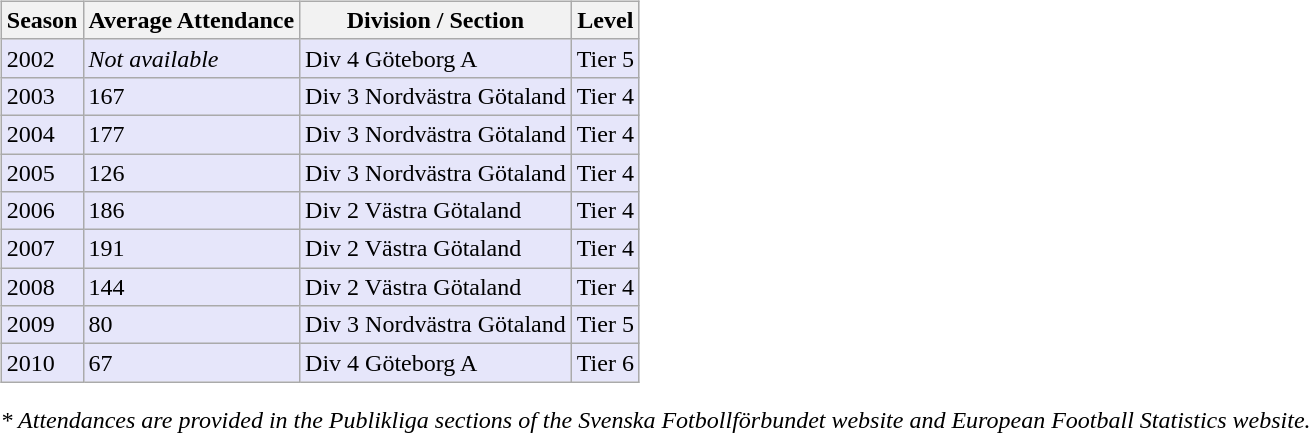<table>
<tr>
<td valign="top" width=0%><br><table class="wikitable">
<tr style="background:#f0f6fa;">
<th><strong>Season</strong></th>
<th><strong>Average Attendance</strong></th>
<th><strong>Division / Section</strong></th>
<th><strong>Level</strong></th>
</tr>
<tr>
<td style="background:#E6E6FA;">2002</td>
<td style="background:#E6E6FA;"><em>Not available</em></td>
<td style="background:#E6E6FA;">Div 4 Göteborg A</td>
<td style="background:#E6E6FA;">Tier 5</td>
</tr>
<tr>
<td style="background:#E6E6FA;">2003</td>
<td style="background:#E6E6FA;">167</td>
<td style="background:#E6E6FA;">Div 3 Nordvästra Götaland</td>
<td style="background:#E6E6FA;">Tier 4</td>
</tr>
<tr>
<td style="background:#E6E6FA;">2004</td>
<td style="background:#E6E6FA;">177</td>
<td style="background:#E6E6FA;">Div 3 Nordvästra Götaland</td>
<td style="background:#E6E6FA;">Tier 4</td>
</tr>
<tr>
<td style="background:#E6E6FA;">2005</td>
<td style="background:#E6E6FA;">126</td>
<td style="background:#E6E6FA;">Div 3 Nordvästra Götaland</td>
<td style="background:#E6E6FA;">Tier 4</td>
</tr>
<tr>
<td style="background:#E6E6FA;">2006</td>
<td style="background:#E6E6FA;">186</td>
<td style="background:#E6E6FA;">Div 2 Västra Götaland</td>
<td style="background:#E6E6FA;">Tier 4</td>
</tr>
<tr>
<td style="background:#E6E6FA;">2007</td>
<td style="background:#E6E6FA;">191</td>
<td style="background:#E6E6FA;">Div 2 Västra Götaland</td>
<td style="background:#E6E6FA;">Tier 4</td>
</tr>
<tr>
<td style="background:#E6E6FA;">2008</td>
<td style="background:#E6E6FA;">144</td>
<td style="background:#E6E6FA;">Div 2 Västra Götaland</td>
<td style="background:#E6E6FA;">Tier 4</td>
</tr>
<tr>
<td style="background:#E6E6FA;">2009</td>
<td style="background:#E6E6FA;">80</td>
<td style="background:#E6E6FA;">Div 3 Nordvästra Götaland</td>
<td style="background:#E6E6FA;">Tier 5</td>
</tr>
<tr>
<td style="background:#E6E6FA;">2010</td>
<td style="background:#E6E6FA;">67</td>
<td style="background:#E6E6FA;">Div 4 Göteborg A</td>
<td style="background:#E6E6FA;">Tier 6</td>
</tr>
</table>
<em>* Attendances are provided in the Publikliga sections of the Svenska Fotbollförbundet website and European Football Statistics website.</em> 
</td>
</tr>
</table>
